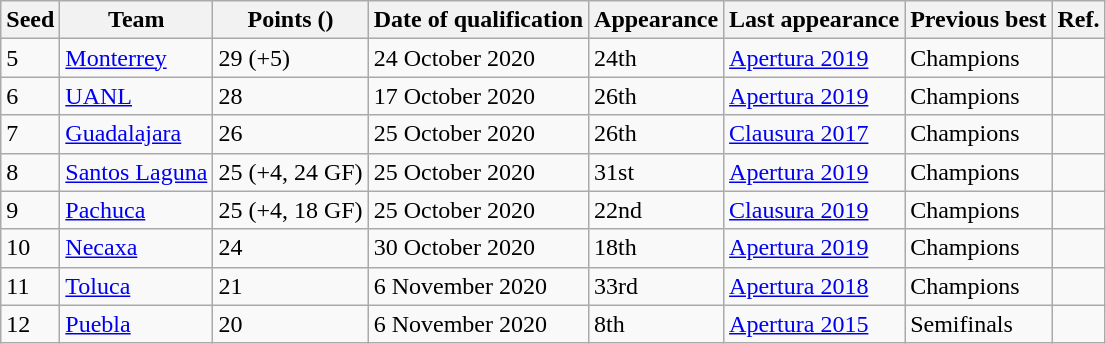<table class="wikitable sortable">
<tr>
<th>Seed</th>
<th>Team</th>
<th>Points ()</th>
<th>Date of qualification</th>
<th>Appearance</th>
<th>Last appearance</th>
<th>Previous best</th>
<th>Ref.</th>
</tr>
<tr>
<td>5</td>
<td><a href='#'>Monterrey</a></td>
<td>29 (+5)</td>
<td>24 October 2020</td>
<td>24th</td>
<td><a href='#'>Apertura 2019</a></td>
<td>Champions<br></td>
<td></td>
</tr>
<tr>
<td>6</td>
<td><a href='#'>UANL</a></td>
<td>28</td>
<td>17 October 2020</td>
<td>26th</td>
<td rowspan="1"><a href='#'>Apertura 2019</a></td>
<td>Champions<br></td>
<td></td>
</tr>
<tr>
<td>7</td>
<td><a href='#'>Guadalajara</a></td>
<td>26</td>
<td>25 October 2020</td>
<td>26th</td>
<td><a href='#'>Clausura 2017</a></td>
<td>Champions<br></td>
<td></td>
</tr>
<tr>
<td>8</td>
<td><a href='#'>Santos Laguna</a></td>
<td>25 (+4, 24 GF)</td>
<td>25 October 2020</td>
<td>31st</td>
<td><a href='#'>Apertura 2019</a></td>
<td>Champions<br></td>
<td></td>
</tr>
<tr>
<td>9</td>
<td><a href='#'>Pachuca</a></td>
<td>25 (+4, 18 GF)</td>
<td>25 October 2020</td>
<td>22nd</td>
<td><a href='#'>Clausura 2019</a></td>
<td>Champions<br></td>
<td></td>
</tr>
<tr>
<td>10</td>
<td><a href='#'>Necaxa</a></td>
<td>24</td>
<td>30 October 2020</td>
<td>18th</td>
<td><a href='#'>Apertura 2019</a></td>
<td>Champions<br></td>
<td></td>
</tr>
<tr>
<td>11</td>
<td><a href='#'>Toluca</a></td>
<td>21</td>
<td>6 November 2020</td>
<td>33rd</td>
<td><a href='#'>Apertura 2018</a></td>
<td>Champions<br></td>
<td></td>
</tr>
<tr>
<td>12</td>
<td><a href='#'>Puebla</a></td>
<td>20</td>
<td>6 November 2020</td>
<td>8th</td>
<td><a href='#'>Apertura 2015</a></td>
<td>Semifinals<br></td>
<td></td>
</tr>
</table>
